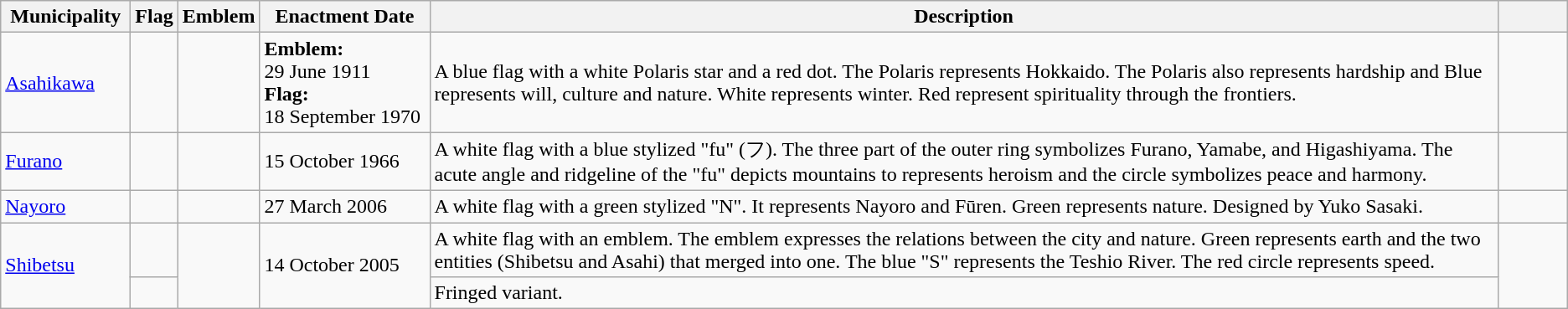<table class="wikitable">
<tr>
<th style="width:12ch;">Municipality</th>
<th>Flag</th>
<th>Emblem</th>
<th style="width:16ch;">Enactment Date</th>
<th>Description</th>
<th style="width:6ch;"></th>
</tr>
<tr>
<td><a href='#'>Asahikawa</a></td>
<td></td>
<td></td>
<td><strong>Emblem:</strong><br>29 June 1911<br><strong>Flag:</strong><br>18 September 1970</td>
<td>A blue flag with a white Polaris star and a red dot. The Polaris represents Hokkaido. The Polaris also represents hardship and Blue represents will, culture and  nature. White represents winter. Red represent spirituality through the frontiers.</td>
<td></td>
</tr>
<tr>
<td><a href='#'>Furano</a></td>
<td></td>
<td></td>
<td>15 October 1966</td>
<td>A white flag with a blue stylized "fu" (フ). The three part of the outer ring symbolizes Furano, Yamabe, and Higashiyama. The acute angle and ridgeline of the "fu" depicts mountains to represents heroism and the circle symbolizes peace and harmony.</td>
<td></td>
</tr>
<tr>
<td><a href='#'>Nayoro</a></td>
<td></td>
<td></td>
<td>27 March 2006</td>
<td>A white flag with a green stylized "N". It represents Nayoro and Fūren. Green represents nature. Designed by Yuko Sasaki.</td>
<td></td>
</tr>
<tr>
<td rowspan =2><a href='#'>Shibetsu</a></td>
<td></td>
<td rowspan=2></td>
<td rowspan=2>14 October 2005</td>
<td>A white flag with an emblem. The emblem expresses the relations between the city and nature. Green represents earth and the two entities (Shibetsu and Asahi) that merged into one. The blue "S" represents the Teshio River. The red circle represents speed.</td>
<td rowspan=2></td>
</tr>
<tr>
<td></td>
<td>Fringed variant.</td>
</tr>
</table>
